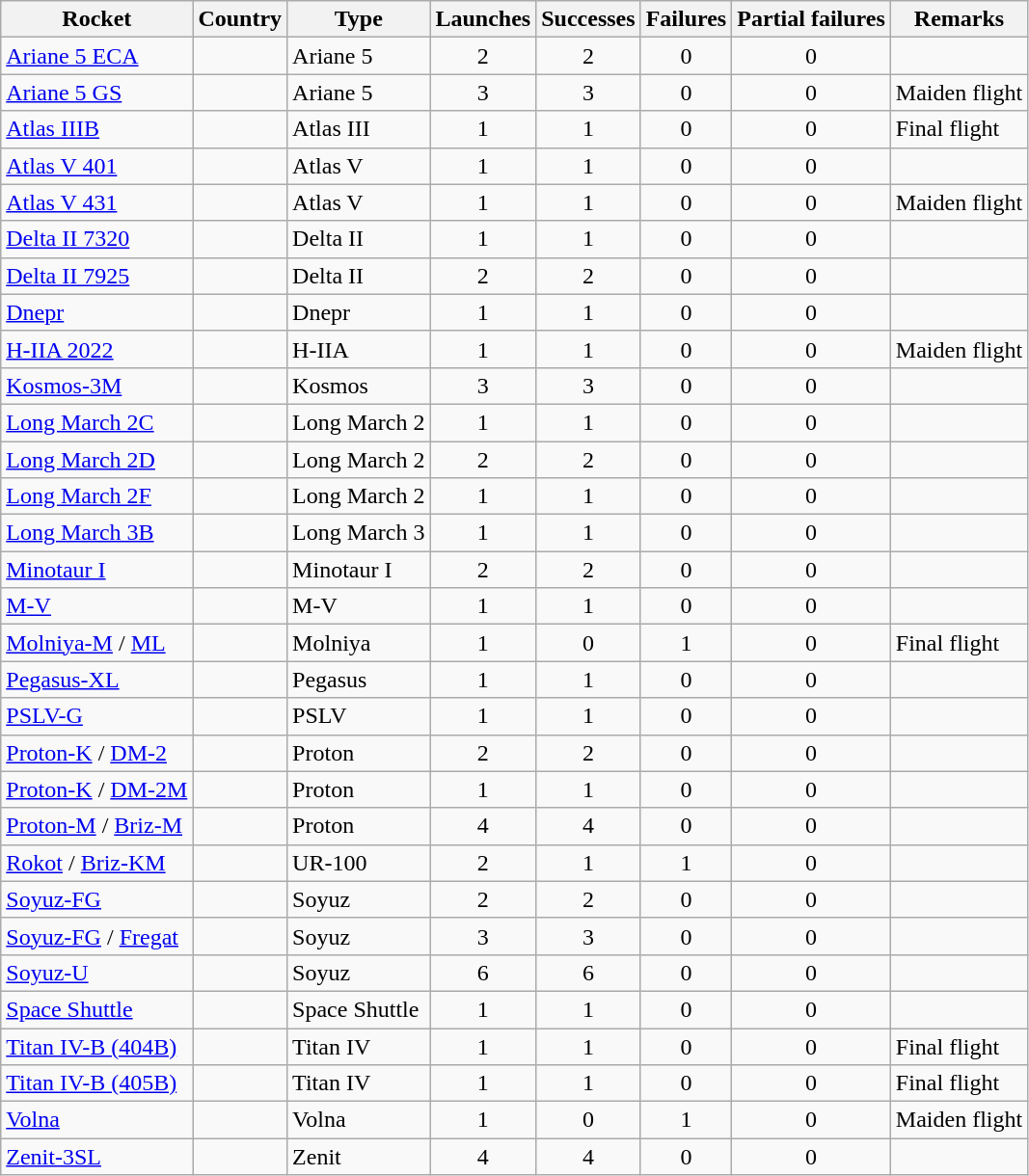<table class="wikitable sortable collapsible collapsed" style=text-align:center>
<tr>
<th>Rocket</th>
<th>Country</th>
<th>Type</th>
<th>Launches</th>
<th>Successes</th>
<th>Failures</th>
<th>Partial failures</th>
<th>Remarks</th>
</tr>
<tr>
<td align=left><a href='#'>Ariane 5 ECA</a></td>
<td align=left></td>
<td align=left>Ariane 5</td>
<td>2</td>
<td>2</td>
<td>0</td>
<td>0</td>
<td></td>
</tr>
<tr>
<td align=left><a href='#'>Ariane 5 GS</a></td>
<td align=left></td>
<td align=left>Ariane 5</td>
<td>3</td>
<td>3</td>
<td>0</td>
<td>0</td>
<td align=left>Maiden flight</td>
</tr>
<tr>
<td align=left><a href='#'>Atlas IIIB</a></td>
<td align=left></td>
<td align=left>Atlas III</td>
<td>1</td>
<td>1</td>
<td>0</td>
<td>0</td>
<td align=left>Final flight</td>
</tr>
<tr>
<td align=left><a href='#'>Atlas V 401</a></td>
<td align=left></td>
<td align=left>Atlas V</td>
<td>1</td>
<td>1</td>
<td>0</td>
<td>0</td>
<td></td>
</tr>
<tr>
<td align=left><a href='#'>Atlas V 431</a></td>
<td align=left></td>
<td align=left>Atlas V</td>
<td>1</td>
<td>1</td>
<td>0</td>
<td>0</td>
<td align=left>Maiden flight</td>
</tr>
<tr>
<td align=left><a href='#'>Delta II 7320</a></td>
<td align=left></td>
<td align=left>Delta II</td>
<td>1</td>
<td>1</td>
<td>0</td>
<td>0</td>
<td></td>
</tr>
<tr>
<td align=left><a href='#'>Delta II 7925</a></td>
<td align=left></td>
<td align=left>Delta II</td>
<td>2</td>
<td>2</td>
<td>0</td>
<td>0</td>
<td></td>
</tr>
<tr>
<td align=left><a href='#'>Dnepr</a></td>
<td align=left></td>
<td align=left>Dnepr</td>
<td>1</td>
<td>1</td>
<td>0</td>
<td>0</td>
<td></td>
</tr>
<tr>
<td align=left><a href='#'>H-IIA 2022</a></td>
<td align=left></td>
<td align=left>H-IIA</td>
<td>1</td>
<td>1</td>
<td>0</td>
<td>0</td>
<td align=left>Maiden flight</td>
</tr>
<tr>
<td align=left><a href='#'>Kosmos-3M</a></td>
<td align=left></td>
<td align=left>Kosmos</td>
<td>3</td>
<td>3</td>
<td>0</td>
<td>0</td>
<td></td>
</tr>
<tr>
<td align=left><a href='#'>Long March 2C</a></td>
<td align=left></td>
<td align=left>Long March 2</td>
<td>1</td>
<td>1</td>
<td>0</td>
<td>0</td>
<td></td>
</tr>
<tr>
<td align=left><a href='#'>Long March 2D</a></td>
<td align=left></td>
<td align=left>Long March 2</td>
<td>2</td>
<td>2</td>
<td>0</td>
<td>0</td>
<td></td>
</tr>
<tr>
<td align=left><a href='#'>Long March 2F</a></td>
<td align=left></td>
<td align=left>Long March 2</td>
<td>1</td>
<td>1</td>
<td>0</td>
<td>0</td>
<td></td>
</tr>
<tr>
<td align=left><a href='#'>Long March 3B</a></td>
<td align=left></td>
<td align=left>Long March 3</td>
<td>1</td>
<td>1</td>
<td>0</td>
<td>0</td>
<td></td>
</tr>
<tr>
<td align=left><a href='#'>Minotaur I</a></td>
<td align=left></td>
<td align=left>Minotaur I</td>
<td>2</td>
<td>2</td>
<td>0</td>
<td>0</td>
<td></td>
</tr>
<tr>
<td align=left><a href='#'>M-V</a></td>
<td align=left></td>
<td align=left>M-V</td>
<td>1</td>
<td>1</td>
<td>0</td>
<td>0</td>
<td></td>
</tr>
<tr>
<td align=left><a href='#'>Molniya-M</a> / <a href='#'>ML</a></td>
<td align=left></td>
<td align=left>Molniya</td>
<td>1</td>
<td>0</td>
<td>1</td>
<td>0</td>
<td align=left>Final flight</td>
</tr>
<tr>
<td align=left><a href='#'>Pegasus-XL</a></td>
<td align=left></td>
<td align=left>Pegasus</td>
<td>1</td>
<td>1</td>
<td>0</td>
<td>0</td>
<td></td>
</tr>
<tr>
<td align=left><a href='#'>PSLV-G</a></td>
<td align=left></td>
<td align=left>PSLV</td>
<td>1</td>
<td>1</td>
<td>0</td>
<td>0</td>
<td></td>
</tr>
<tr>
<td align=left><a href='#'>Proton-K</a> / <a href='#'>DM-2</a></td>
<td align=left></td>
<td align=left>Proton</td>
<td>2</td>
<td>2</td>
<td>0</td>
<td>0</td>
<td></td>
</tr>
<tr>
<td align=left><a href='#'>Proton-K</a> / <a href='#'>DM-2M</a></td>
<td align=left></td>
<td align=left>Proton</td>
<td>1</td>
<td>1</td>
<td>0</td>
<td>0</td>
<td></td>
</tr>
<tr>
<td align=left><a href='#'>Proton-M</a> / <a href='#'>Briz-M</a></td>
<td align=left></td>
<td align=left>Proton</td>
<td>4</td>
<td>4</td>
<td>0</td>
<td>0</td>
<td></td>
</tr>
<tr>
<td align=left><a href='#'>Rokot</a> / <a href='#'>Briz-KM</a></td>
<td align=left></td>
<td align=left>UR-100</td>
<td>2</td>
<td>1</td>
<td>1</td>
<td>0</td>
<td></td>
</tr>
<tr>
<td align=left><a href='#'>Soyuz-FG</a></td>
<td align=left></td>
<td align=left>Soyuz</td>
<td>2</td>
<td>2</td>
<td>0</td>
<td>0</td>
<td></td>
</tr>
<tr>
<td align=left><a href='#'>Soyuz-FG</a> / <a href='#'>Fregat</a></td>
<td align=left></td>
<td align=left>Soyuz</td>
<td>3</td>
<td>3</td>
<td>0</td>
<td>0</td>
<td></td>
</tr>
<tr>
<td align=left><a href='#'>Soyuz-U</a></td>
<td align=left></td>
<td align=left>Soyuz</td>
<td>6</td>
<td>6</td>
<td>0</td>
<td>0</td>
<td></td>
</tr>
<tr>
<td align=left><a href='#'>Space Shuttle</a></td>
<td align=left></td>
<td align=left>Space Shuttle</td>
<td>1</td>
<td>1</td>
<td>0</td>
<td>0</td>
<td></td>
</tr>
<tr>
<td align=left><a href='#'>Titan IV-B (404B)</a></td>
<td align=left></td>
<td align=left>Titan IV</td>
<td>1</td>
<td>1</td>
<td>0</td>
<td>0</td>
<td align=left>Final flight</td>
</tr>
<tr>
<td align=left><a href='#'>Titan IV-B (405B)</a></td>
<td align=left></td>
<td align=left>Titan IV</td>
<td>1</td>
<td>1</td>
<td>0</td>
<td>0</td>
<td align=left>Final flight</td>
</tr>
<tr>
<td align=left><a href='#'>Volna</a></td>
<td align=left></td>
<td align=left>Volna</td>
<td>1</td>
<td>0</td>
<td>1</td>
<td>0</td>
<td align=left>Maiden flight</td>
</tr>
<tr>
<td align=left><a href='#'>Zenit-3SL</a></td>
<td align=left></td>
<td align=left>Zenit</td>
<td>4</td>
<td>4</td>
<td>0</td>
<td>0</td>
<td></td>
</tr>
</table>
